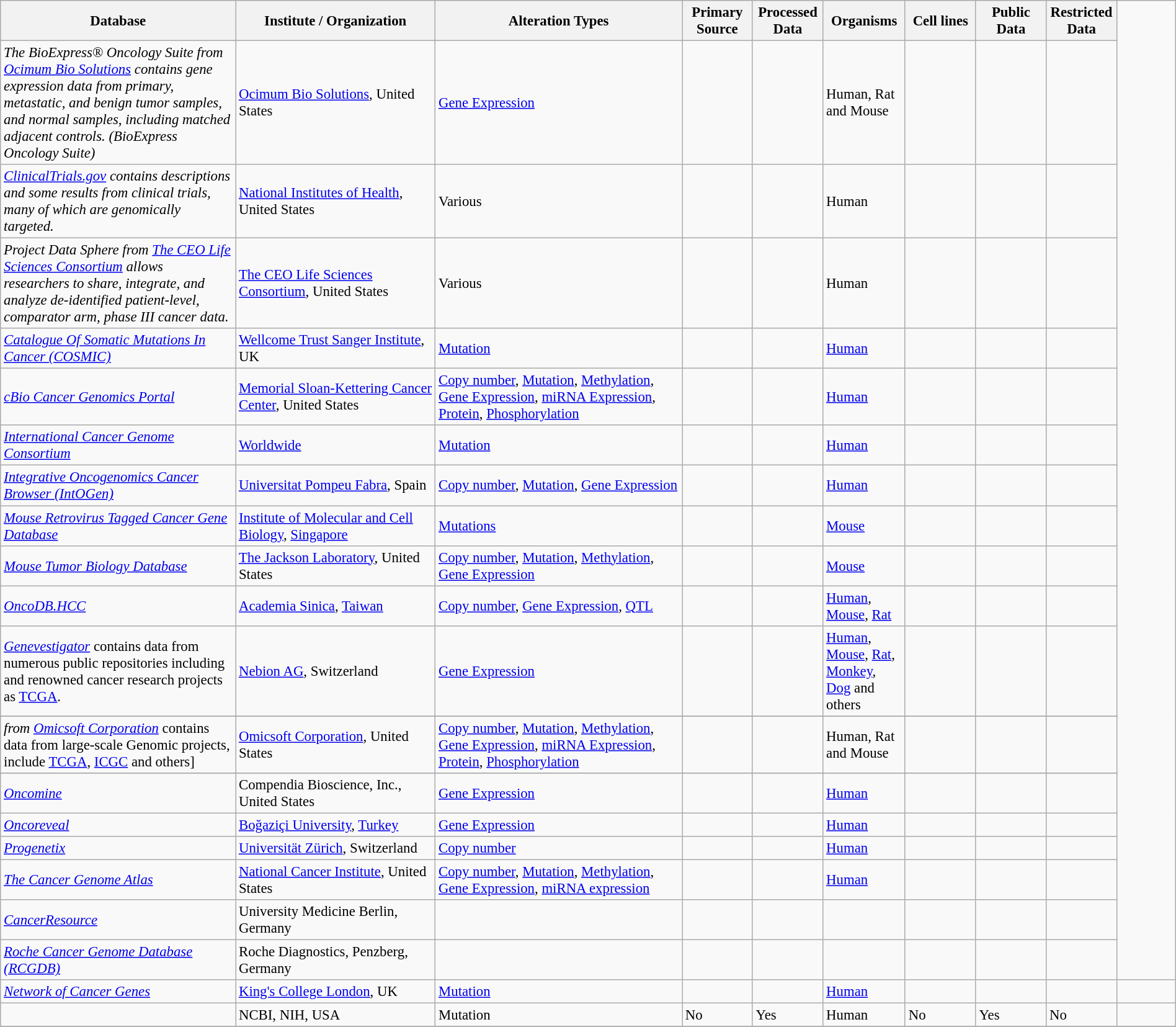<table class="wikitable sortable" style="width:100%; font-size:95%;">
<tr>
<th width="20%">Database</th>
<th width="17%">Institute / Organization</th>
<th width="21%">Alteration Types</th>
<th width="6%">Primary Source </th>
<th width="6%">Processed Data </th>
<th width="7%">Organisms</th>
<th width="6%">Cell lines </th>
<th width="6%">Public Data </th>
<th width="6%">Restricted Data </th>
</tr>
<tr>
<td><span></span><em>The BioExpress® Oncology Suite from <a href='#'>Ocimum Bio Solutions</a> contains gene expression data from primary, metastatic, and benign tumor samples, and normal samples, including matched adjacent controls.  (BioExpress Oncology Suite)</em> </td>
<td><a href='#'>Ocimum Bio Solutions</a>, United States</td>
<td><a href='#'>Gene Expression</a></td>
<td></td>
<td></td>
<td>Human, Rat and Mouse</td>
<td></td>
<td></td>
<td></td>
</tr>
<tr>
<td><span></span><em><a href='#'>ClinicalTrials.gov</a> contains descriptions and some results from clinical trials, many of which are genomically targeted.</em> </td>
<td><a href='#'>National Institutes of Health</a>, United States</td>
<td>Various</td>
<td></td>
<td></td>
<td>Human</td>
<td></td>
<td></td>
<td></td>
</tr>
<tr>
<td><span></span><em>Project Data Sphere from <a href='#'>The CEO Life Sciences Consortium</a> allows researchers to share, integrate, and analyze de-identified patient-level, comparator arm, phase III cancer data.</em> </td>
<td><a href='#'>The CEO Life Sciences Consortium</a>, United States</td>
<td>Various</td>
<td></td>
<td></td>
<td>Human</td>
<td></td>
<td></td>
<td></td>
</tr>
<tr>
<td><span></span><em><a href='#'>Catalogue Of Somatic Mutations In Cancer (COSMIC)</a></em> </td>
<td><a href='#'>Wellcome Trust Sanger Institute</a>, UK</td>
<td><a href='#'>Mutation</a></td>
<td></td>
<td></td>
<td><a href='#'>Human</a></td>
<td></td>
<td></td>
<td></td>
</tr>
<tr>
<td><span></span><em><a href='#'>cBio Cancer Genomics Portal</a></em> </td>
<td><a href='#'>Memorial Sloan-Kettering Cancer Center</a>, United States</td>
<td><a href='#'>Copy number</a>, <a href='#'>Mutation</a>, <a href='#'>Methylation</a>, <a href='#'>Gene Expression</a>, <a href='#'>miRNA Expression</a>, <a href='#'>Protein</a>, <a href='#'>Phosphorylation</a></td>
<td></td>
<td></td>
<td><a href='#'>Human</a></td>
<td></td>
<td></td>
<td></td>
</tr>
<tr>
<td><span></span><em><a href='#'>International Cancer Genome Consortium</a></em> </td>
<td><a href='#'>Worldwide</a></td>
<td><a href='#'>Mutation</a></td>
<td></td>
<td></td>
<td><a href='#'>Human</a></td>
<td></td>
<td></td>
<td></td>
</tr>
<tr>
<td><span></span><em><a href='#'>Integrative Oncogenomics Cancer Browser (IntOGen)</a></em> </td>
<td><a href='#'>Universitat Pompeu Fabra</a>, Spain</td>
<td><a href='#'>Copy number</a>, <a href='#'>Mutation</a>, <a href='#'>Gene Expression</a></td>
<td></td>
<td></td>
<td><a href='#'>Human</a></td>
<td></td>
<td></td>
<td></td>
</tr>
<tr>
<td><span></span><em><a href='#'>Mouse Retrovirus Tagged Cancer Gene Database</a></em> </td>
<td><a href='#'>Institute of Molecular and Cell Biology</a>, <a href='#'>Singapore</a></td>
<td><a href='#'>Mutations</a></td>
<td></td>
<td></td>
<td><a href='#'>Mouse</a></td>
<td></td>
<td></td>
<td></td>
</tr>
<tr>
<td><span></span><em><a href='#'>Mouse Tumor Biology Database</a></em> </td>
<td><a href='#'>The Jackson Laboratory</a>, United States</td>
<td><a href='#'>Copy number</a>, <a href='#'>Mutation</a>, <a href='#'>Methylation</a>, <a href='#'>Gene Expression</a></td>
<td></td>
<td></td>
<td><a href='#'>Mouse</a></td>
<td></td>
<td></td>
<td></td>
</tr>
<tr>
<td><span></span><em><a href='#'>OncoDB.HCC</a></em> </td>
<td><a href='#'>Academia Sinica</a>, <a href='#'>Taiwan</a></td>
<td><a href='#'>Copy number</a>, <a href='#'>Gene Expression</a>, <a href='#'>QTL</a></td>
<td></td>
<td></td>
<td><a href='#'>Human</a>, <a href='#'>Mouse</a>, <a href='#'>Rat</a></td>
<td></td>
<td></td>
<td></td>
</tr>
<tr>
<td><span></span><em><a href='#'>Genevestigator</a></em>  contains data from numerous public repositories including  and renowned cancer research projects as <a href='#'>TCGA</a>.</td>
<td><a href='#'>Nebion AG</a>, Switzerland</td>
<td><a href='#'>Gene Expression</a></td>
<td></td>
<td></td>
<td><a href='#'>Human</a>, <a href='#'>Mouse</a>, <a href='#'>Rat</a>, <a href='#'>Monkey</a>, <a href='#'>Dog</a> and others</td>
<td></td>
<td></td>
<td></td>
</tr>
<tr>
</tr>
<tr>
<td><span></span><em> from <a href='#'>Omicsoft Corporation</a></em> contains data from large-scale Genomic projects, include <a href='#'>TCGA</a>, <a href='#'>ICGC</a> and others]</td>
<td><a href='#'>Omicsoft Corporation</a>, United States</td>
<td><a href='#'>Copy number</a>, <a href='#'>Mutation</a>, <a href='#'>Methylation</a>, <a href='#'>Gene Expression</a>, <a href='#'>miRNA Expression</a>, <a href='#'>Protein</a>, <a href='#'>Phosphorylation</a></td>
<td></td>
<td></td>
<td>Human, Rat and Mouse</td>
<td></td>
<td></td>
<td></td>
</tr>
<tr>
</tr>
<tr>
<td><span></span><em><a href='#'>Oncomine</a></em> </td>
<td>Compendia Bioscience, Inc., United States</td>
<td><a href='#'>Gene Expression</a></td>
<td></td>
<td></td>
<td><a href='#'>Human</a></td>
<td></td>
<td></td>
<td></td>
</tr>
<tr>
<td><span></span><em><a href='#'>Oncoreveal</a></em> </td>
<td><a href='#'>Boğaziçi University</a>, <a href='#'>Turkey</a></td>
<td><a href='#'>Gene Expression</a></td>
<td></td>
<td></td>
<td><a href='#'>Human</a></td>
<td></td>
<td></td>
<td></td>
</tr>
<tr>
<td><span></span><em><a href='#'>Progenetix</a></em> </td>
<td><a href='#'>Universität Zürich</a>, Switzerland</td>
<td><a href='#'>Copy number</a></td>
<td></td>
<td></td>
<td><a href='#'>Human</a></td>
<td></td>
<td></td>
<td></td>
</tr>
<tr>
<td><span></span><em><a href='#'>The Cancer Genome Atlas</a></em> </td>
<td><a href='#'>National Cancer Institute</a>, United States</td>
<td><a href='#'>Copy number</a>, <a href='#'>Mutation</a>, <a href='#'>Methylation</a>, <a href='#'>Gene Expression</a>, <a href='#'>miRNA expression</a></td>
<td></td>
<td></td>
<td><a href='#'>Human</a></td>
<td></td>
<td></td>
<td></td>
</tr>
<tr>
<td><span></span><em><a href='#'>CancerResource</a></em> </td>
<td>University Medicine Berlin, Germany</td>
<td></td>
<td></td>
<td></td>
<td></td>
<td></td>
<td></td>
<td></td>
</tr>
<tr>
<td><span></span><em><a href='#'>Roche Cancer Genome Database (RCGDB)</a></em> </td>
<td>Roche Diagnostics, Penzberg, Germany</td>
<td></td>
<td></td>
<td></td>
<td></td>
<td></td>
<td></td>
<td></td>
</tr>
<tr>
<td><span></span><em><a href='#'>Network of Cancer Genes</a></em> </td>
<td><a href='#'>King's College London</a>, UK</td>
<td><a href='#'>Mutation</a></td>
<td></td>
<td></td>
<td><a href='#'>Human</a></td>
<td></td>
<td></td>
<td></td>
<td></td>
</tr>
<tr>
<td></td>
<td>NCBI, NIH, USA</td>
<td>Mutation</td>
<td>No</td>
<td>Yes</td>
<td>Human</td>
<td>No</td>
<td>Yes</td>
<td>No</td>
<td></td>
</tr>
<tr>
</tr>
</table>
